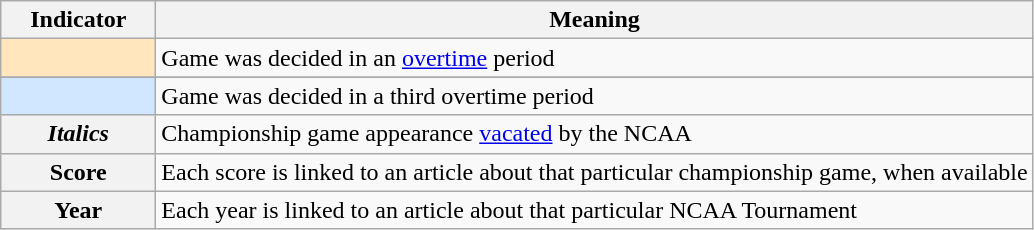<table class="wikitable">
<tr>
<th scope="col">Indicator</th>
<th scope="col">Meaning</th>
</tr>
<tr>
<th scope="row" style="background:#FFE6BD; width:6em;"><sup></sup></th>
<td>Game was decided in an <a href='#'>overtime</a> period</td>
</tr>
<tr>
</tr>
<tr>
<th scope="row" style="background:#D0E7FF;"><sup></sup></th>
<td>Game was decided in a third overtime period</td>
</tr>
<tr>
<th scope="row"><em>Italics</em></th>
<td>Championship game appearance <a href='#'>vacated</a> by the NCAA</td>
</tr>
<tr>
<th scope="row">Score</th>
<td>Each score is linked to an article about that particular championship game, when available</td>
</tr>
<tr>
<th scope="row">Year</th>
<td>Each year is linked to an article about that particular NCAA Tournament</td>
</tr>
</table>
